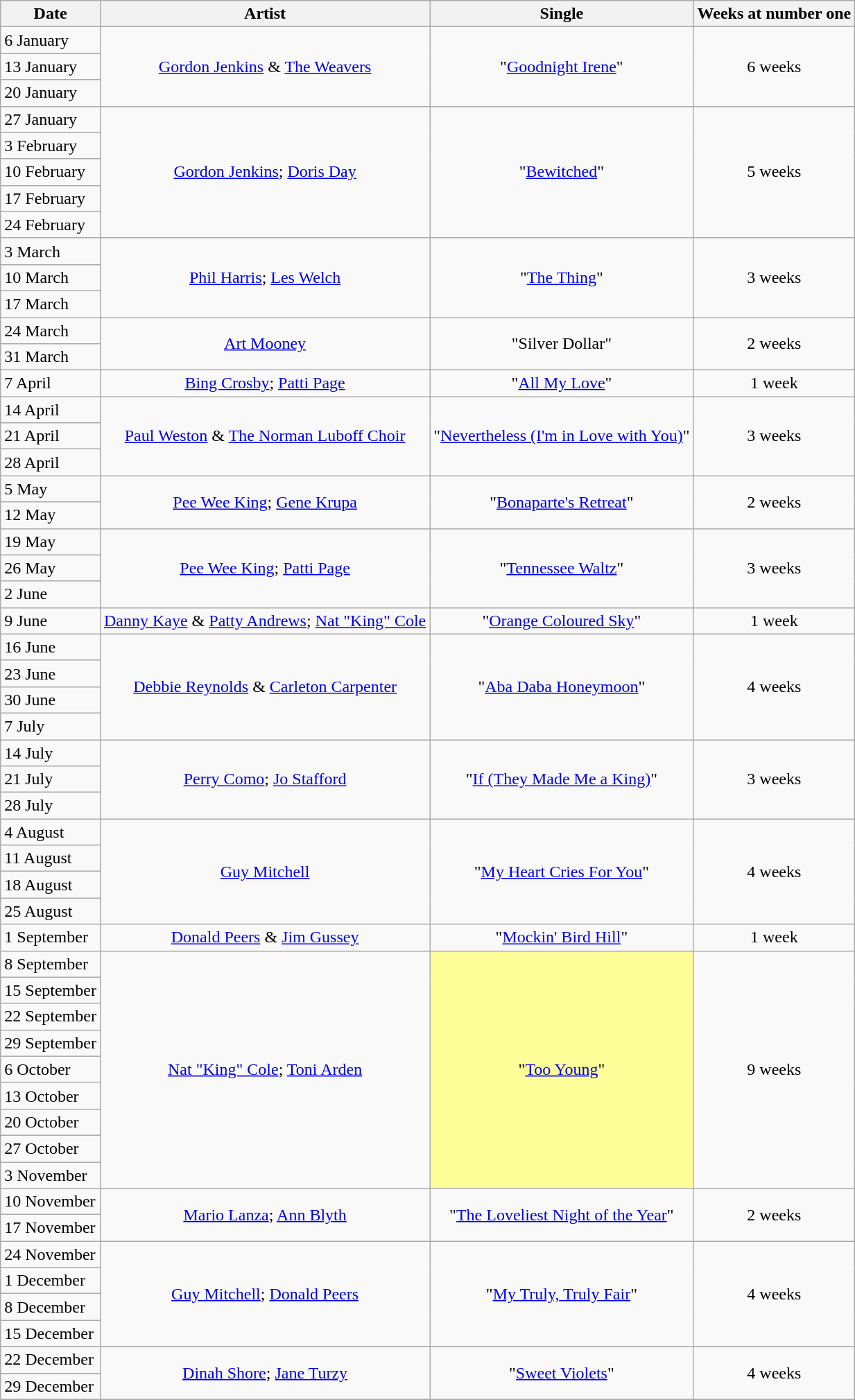<table class="wikitable">
<tr>
<th>Date</th>
<th>Artist</th>
<th>Single</th>
<th>Weeks at number one</th>
</tr>
<tr>
<td>6 January</td>
<td rowspan=3 align="center"><a href='#'>Gordon Jenkins</a> & <a href='#'>The Weavers</a></td>
<td rowspan=3 align="center">"<a href='#'>Goodnight Irene</a>"</td>
<td rowspan=3 align="center">6 weeks</td>
</tr>
<tr>
<td>13 January</td>
</tr>
<tr>
<td>20 January</td>
</tr>
<tr>
<td>27 January</td>
<td rowspan=5 align="center"><a href='#'>Gordon Jenkins</a>; <a href='#'>Doris Day</a></td>
<td rowspan=5 align="center">"<a href='#'>Bewitched</a>"</td>
<td rowspan=5 align="center">5 weeks</td>
</tr>
<tr>
<td>3 February</td>
</tr>
<tr>
<td>10 February</td>
</tr>
<tr>
<td>17 February</td>
</tr>
<tr>
<td>24 February</td>
</tr>
<tr>
<td>3 March</td>
<td rowspan=3 align="center"><a href='#'>Phil Harris</a>; <a href='#'>Les Welch</a></td>
<td rowspan=3 align="center">"<a href='#'>The Thing</a>"</td>
<td rowspan=3 align="center">3 weeks</td>
</tr>
<tr>
<td>10 March</td>
</tr>
<tr>
<td>17 March</td>
</tr>
<tr>
<td>24 March</td>
<td rowspan=2 align="center"><a href='#'>Art Mooney</a></td>
<td rowspan=2 align="center">"Silver Dollar"</td>
<td rowspan=2 align="center">2 weeks</td>
</tr>
<tr>
<td>31 March</td>
</tr>
<tr>
<td>7 April</td>
<td align="center"><a href='#'>Bing Crosby</a>; <a href='#'>Patti Page</a></td>
<td align="center">"<a href='#'>All My Love</a>"</td>
<td align="center">1 week</td>
</tr>
<tr>
<td>14 April</td>
<td rowspan=3 align="center"><a href='#'>Paul Weston</a> & <a href='#'>The Norman Luboff Choir</a></td>
<td rowspan=3 align="center">"<a href='#'>Nevertheless (I'm in Love with You)</a>"</td>
<td rowspan=3 align="center">3 weeks</td>
</tr>
<tr>
<td>21 April</td>
</tr>
<tr>
<td>28 April</td>
</tr>
<tr>
<td>5 May</td>
<td rowspan=2 align="center"><a href='#'>Pee Wee King</a>; <a href='#'>Gene Krupa</a></td>
<td rowspan=2 align="center">"<a href='#'>Bonaparte's Retreat</a>"</td>
<td rowspan=2 align="center">2 weeks</td>
</tr>
<tr>
<td>12 May</td>
</tr>
<tr>
<td>19 May</td>
<td rowspan=3 align="center"><a href='#'>Pee Wee King</a>; <a href='#'>Patti Page</a></td>
<td rowspan=3 align="center">"<a href='#'>Tennessee Waltz</a>"</td>
<td rowspan=3 align="center">3 weeks</td>
</tr>
<tr>
<td>26 May</td>
</tr>
<tr>
<td>2 June</td>
</tr>
<tr>
<td>9 June</td>
<td align="center"><a href='#'>Danny Kaye</a> & <a href='#'>Patty Andrews</a>; <a href='#'>Nat "King" Cole</a></td>
<td align="center">"<a href='#'>Orange Coloured Sky</a>"</td>
<td align="center">1 week</td>
</tr>
<tr>
<td>16 June</td>
<td rowspan=4 align="center"><a href='#'>Debbie Reynolds</a> & <a href='#'>Carleton Carpenter</a></td>
<td rowspan=4 align="center">"<a href='#'>Aba Daba Honeymoon</a>"</td>
<td rowspan=4 align="center">4 weeks</td>
</tr>
<tr>
<td>23 June</td>
</tr>
<tr>
<td>30 June</td>
</tr>
<tr>
<td>7 July</td>
</tr>
<tr>
<td>14 July</td>
<td rowspan=3 align="center"><a href='#'>Perry Como</a>; <a href='#'>Jo Stafford</a></td>
<td rowspan=3 align="center">"<a href='#'>If (They Made Me a King)</a>"</td>
<td rowspan=3 align="center">3 weeks</td>
</tr>
<tr>
<td>21 July</td>
</tr>
<tr>
<td>28 July</td>
</tr>
<tr>
<td>4 August</td>
<td rowspan=4 align="center"><a href='#'>Guy Mitchell</a></td>
<td rowspan=4 align="center">"<a href='#'>My Heart Cries For You</a>"</td>
<td rowspan=4 align="center">4 weeks</td>
</tr>
<tr>
<td>11 August</td>
</tr>
<tr>
<td>18 August</td>
</tr>
<tr>
<td>25 August</td>
</tr>
<tr>
<td>1 September</td>
<td align="center"><a href='#'>Donald Peers</a> & <a href='#'>Jim Gussey</a></td>
<td align="center">"<a href='#'>Mockin' Bird Hill</a>"</td>
<td align="center">1 week</td>
</tr>
<tr>
<td>8 September</td>
<td rowspan=9 align="center"><a href='#'>Nat "King" Cole</a>; <a href='#'>Toni Arden</a></td>
<td bgcolor=#FFFF99 rowspan=9 align="center">"<a href='#'>Too Young</a>"</td>
<td rowspan=9 align="center">9 weeks</td>
</tr>
<tr>
<td>15 September</td>
</tr>
<tr>
<td>22 September</td>
</tr>
<tr>
<td>29 September</td>
</tr>
<tr>
<td>6 October</td>
</tr>
<tr>
<td>13 October</td>
</tr>
<tr>
<td>20 October</td>
</tr>
<tr>
<td>27 October</td>
</tr>
<tr>
<td>3 November</td>
</tr>
<tr>
<td>10 November</td>
<td rowspan=2 align="center"><a href='#'>Mario Lanza</a>; <a href='#'>Ann Blyth</a></td>
<td rowspan=2 align="center">"<a href='#'>The Loveliest Night of the Year</a>"</td>
<td rowspan=2 align="center">2 weeks</td>
</tr>
<tr>
<td>17 November</td>
</tr>
<tr>
<td>24 November</td>
<td rowspan=4 align="center"><a href='#'>Guy Mitchell</a>; <a href='#'>Donald Peers</a></td>
<td rowspan=4 align="center">"<a href='#'>My Truly, Truly Fair</a>"</td>
<td rowspan=4 align="center">4 weeks</td>
</tr>
<tr>
<td>1 December</td>
</tr>
<tr>
<td>8 December</td>
</tr>
<tr>
<td>15 December</td>
</tr>
<tr>
<td>22 December</td>
<td rowspan=2 align="center"><a href='#'>Dinah Shore</a>; <a href='#'>Jane Turzy</a></td>
<td rowspan=2 align="center">"<a href='#'>Sweet Violets</a>"</td>
<td rowspan=2 align="center">4 weeks</td>
</tr>
<tr>
<td>29 December</td>
</tr>
<tr>
</tr>
</table>
